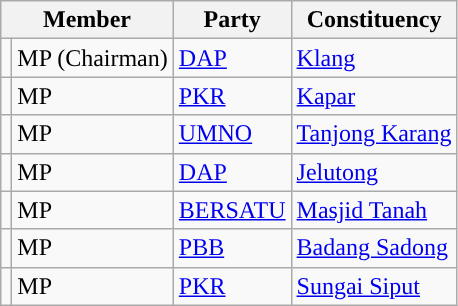<table class="sortable wikitable">
<tr>
<th colspan="2" valign="top">Member</th>
<th valign="top">Party</th>
<th valign="top">Constituency</th>
</tr>
<tr>
<td></td>
<td> MP (Chairman)</td>
<td><a href='#'>DAP</a></td>
<td><a href='#'>Klang</a></td>
</tr>
<tr>
<td></td>
<td> MP</td>
<td><a href='#'>PKR</a></td>
<td><a href='#'>Kapar</a></td>
</tr>
<tr>
<td></td>
<td> MP</td>
<td><a href='#'>UMNO</a></td>
<td><a href='#'>Tanjong Karang</a></td>
</tr>
<tr>
<td></td>
<td> MP</td>
<td><a href='#'>DAP</a></td>
<td><a href='#'>Jelutong</a></td>
</tr>
<tr>
<td></td>
<td> MP</td>
<td><a href='#'>BERSATU</a></td>
<td><a href='#'>Masjid Tanah</a></td>
</tr>
<tr>
<td></td>
<td> MP</td>
<td><a href='#'>PBB</a></td>
<td><a href='#'>Badang Sadong</a></td>
</tr>
<tr>
<td></td>
<td> MP</td>
<td><a href='#'>PKR</a></td>
<td><a href='#'>Sungai Siput</a></td>
</tr>
</table>
